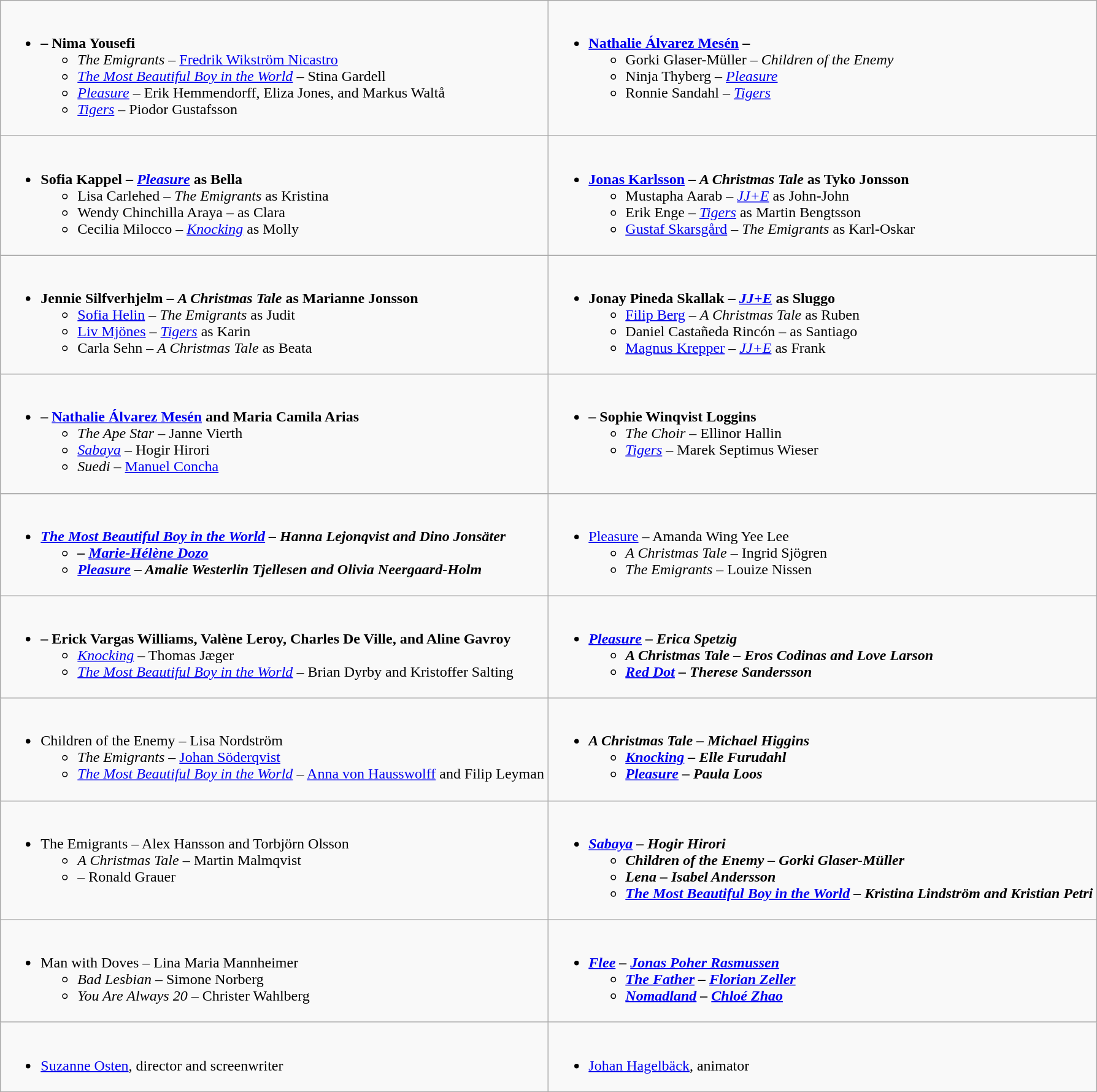<table class="wikitable">
<tr>
<td style="width:50%" valign="top"><br><ul><li><strong> – Nima Yousefi</strong><ul><li><em>The Emigrants</em> – <a href='#'>Fredrik Wikström Nicastro</a></li><li><em><a href='#'>The Most Beautiful Boy in the World</a></em> – Stina Gardell</li><li><em><a href='#'>Pleasure</a></em> – Erik Hemmendorff, Eliza Jones, and Markus Waltå</li><li><em><a href='#'>Tigers</a></em> – Piodor Gustafsson</li></ul></li></ul></td>
<td style="width:50%" valign="top"><br><ul><li><strong><a href='#'>Nathalie Álvarez Mesén</a> – </strong><ul><li>Gorki Glaser-Müller – <em>Children of the Enemy</em></li><li>Ninja Thyberg – <em><a href='#'>Pleasure</a></em></li><li>Ronnie Sandahl – <em><a href='#'>Tigers</a></em></li></ul></li></ul></td>
</tr>
<tr>
<td style="width:50%" valign="top"><br><ul><li><strong>Sofia Kappel – <em><a href='#'>Pleasure</a></em> as Bella</strong><ul><li>Lisa Carlehed – <em>The Emigrants</em> as Kristina</li><li>Wendy Chinchilla Araya –  as Clara</li><li>Cecilia Milocco – <em><a href='#'>Knocking</a></em> as Molly</li></ul></li></ul></td>
<td style="width:50%" valign="top"><br><ul><li><strong><a href='#'>Jonas Karlsson</a> – <em>A Christmas Tale</em> as Tyko Jonsson</strong><ul><li>Mustapha Aarab – <em><a href='#'>JJ+E</a></em> as John-John</li><li>Erik Enge – <em><a href='#'>Tigers</a></em> as Martin Bengtsson</li><li><a href='#'>Gustaf Skarsgård</a> – <em>The Emigrants</em> as Karl-Oskar</li></ul></li></ul></td>
</tr>
<tr>
<td style="width:50%" valign="top"><br><ul><li><strong>Jennie Silfverhjelm – <em>A Christmas Tale</em> as Marianne Jonsson</strong><ul><li><a href='#'>Sofia Helin</a> – <em>The Emigrants</em> as Judit</li><li><a href='#'>Liv Mjönes</a> – <em><a href='#'>Tigers</a></em> as Karin</li><li>Carla Sehn – <em>A Christmas Tale</em> as Beata</li></ul></li></ul></td>
<td style="width:50%" valign="top"><br><ul><li><strong>Jonay Pineda Skallak – <em><a href='#'>JJ+E</a></em> as Sluggo</strong><ul><li><a href='#'>Filip Berg</a> – <em>A Christmas Tale</em> as Ruben</li><li>Daniel Castañeda Rincón –  as Santiago</li><li><a href='#'>Magnus Krepper</a> – <em><a href='#'>JJ+E</a></em> as Frank</li></ul></li></ul></td>
</tr>
<tr>
<td style="width:50%" valign="top"><br><ul><li><strong> – <a href='#'>Nathalie Álvarez Mesén</a> and Maria Camila Arias</strong><ul><li><em>The Ape Star</em> – Janne Vierth</li><li><em><a href='#'>Sabaya</a></em> – Hogir Hirori</li><li><em>Suedi</em> – <a href='#'>Manuel Concha</a></li></ul></li></ul></td>
<td style="width:50%" valign="top"><br><ul><li><strong> – Sophie Winqvist Loggins</strong><ul><li><em>The Choir</em> – Ellinor Hallin</li><li><em><a href='#'>Tigers</a></em> – Marek Septimus Wieser</li></ul></li></ul></td>
</tr>
<tr>
<td style="width:50%" valign="top"><br><ul><li><strong><em><a href='#'>The Most Beautiful Boy in the World</a><em> – Hanna Lejonqvist and Dino Jonsäter<strong><ul><li> – <a href='#'>Marie-Hélène Dozo</a></li><li></em><a href='#'>Pleasure</a><em> – Amalie Westerlin Tjellesen and Olivia Neergaard-Holm</li></ul></li></ul></td>
<td style="width:50%" valign="top"><br><ul><li></em></strong><a href='#'>Pleasure</a></em> – Amanda Wing Yee Lee</strong><ul><li><em>A Christmas Tale</em> – Ingrid Sjögren</li><li><em>The Emigrants</em> – Louize Nissen</li></ul></li></ul></td>
</tr>
<tr>
<td style="width:50%" valign="top"><br><ul><li><strong> – Erick Vargas Williams, Valène Leroy, Charles De Ville, and Aline Gavroy</strong><ul><li><em><a href='#'>Knocking</a></em> – Thomas Jæger</li><li><em><a href='#'>The Most Beautiful Boy in the World</a></em> – Brian Dyrby and Kristoffer Salting</li></ul></li></ul></td>
<td style="width:50%" valign="top"><br><ul><li><strong><em><a href='#'>Pleasure</a><em> – Erica Spetzig<strong><ul><li></em>A Christmas Tale<em> – Eros Codinas and Love Larson</li><li></em><a href='#'>Red Dot</a><em> – Therese Sandersson</li></ul></li></ul></td>
</tr>
<tr>
<td style="width:50%" valign="top"><br><ul><li></em></strong>Children of the Enemy</em> – Lisa Nordström</strong><ul><li><em>The Emigrants</em> – <a href='#'>Johan Söderqvist</a></li><li><em><a href='#'>The Most Beautiful Boy in the World</a></em> – <a href='#'>Anna von Hausswolff</a> and Filip Leyman</li></ul></li></ul></td>
<td style="width:50%" valign="top"><br><ul><li><strong><em>A Christmas Tale<em> – Michael Higgins<strong><ul><li></em><a href='#'>Knocking</a><em> – Elle Furudahl</li><li></em><a href='#'>Pleasure</a><em> – Paula Loos</li></ul></li></ul></td>
</tr>
<tr>
<td style="width:50%" valign="top"><br><ul><li></em></strong>The Emigrants</em> – Alex Hansson and Torbjörn Olsson</strong><ul><li><em>A Christmas Tale</em> – Martin Malmqvist</li><li> – Ronald Grauer</li></ul></li></ul></td>
<td style="width:50%" valign="top"><br><ul><li><strong><em><a href='#'>Sabaya</a><em> – Hogir Hirori<strong><ul><li></em>Children of the Enemy<em> – Gorki Glaser-Müller</li><li></em>Lena<em> – Isabel Andersson</li><li></em><a href='#'>The Most Beautiful Boy in the World</a><em> – Kristina Lindström and Kristian Petri</li></ul></li></ul></td>
</tr>
<tr>
<td style="width:50%" valign="top"><br><ul><li></em></strong>Man with Doves</em> – Lina Maria Mannheimer</strong><ul><li><em>Bad Lesbian</em> – Simone Norberg</li><li><em>You Are Always 20</em> – Christer Wahlberg</li></ul></li></ul></td>
<td style="width:50%" valign="top"><br><ul><li><strong><em><a href='#'>Flee</a><em> – <a href='#'>Jonas Poher Rasmussen</a><strong><ul><li></em><a href='#'>The Father</a><em> – <a href='#'>Florian Zeller</a></li><li></em><a href='#'>Nomadland</a><em> – <a href='#'>Chloé Zhao</a></li></ul></li></ul></td>
</tr>
<tr>
<td style="width:50%" valign="top"><br><ul><li></strong><a href='#'>Suzanne Osten</a>, director and screenwriter<strong></li></ul></td>
<td style="width:50%" valign="top"><br><ul><li></strong><a href='#'>Johan Hagelbäck</a>, animator<strong></li></ul></td>
</tr>
<tr>
</tr>
</table>
